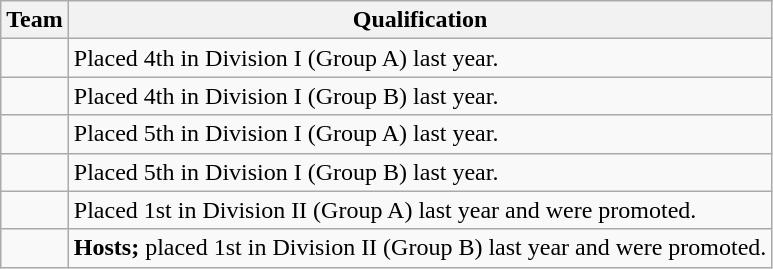<table class="wikitable">
<tr>
<th>Team</th>
<th>Qualification</th>
</tr>
<tr>
<td></td>
<td>Placed 4th in Division I (Group A) last year.</td>
</tr>
<tr>
<td></td>
<td>Placed 4th in Division I (Group B) last year.</td>
</tr>
<tr>
<td></td>
<td>Placed 5th in Division I (Group A) last year.</td>
</tr>
<tr>
<td></td>
<td>Placed 5th in Division I (Group B) last year.</td>
</tr>
<tr>
<td></td>
<td>Placed 1st in Division II (Group A) last year and were promoted.</td>
</tr>
<tr>
<td></td>
<td><strong>Hosts;</strong> placed 1st in Division II (Group B) last year and were promoted.</td>
</tr>
</table>
